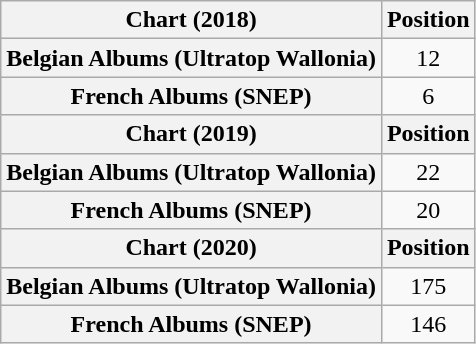<table class="wikitable plainrowheaders" style="text-align:center">
<tr>
<th scope="col">Chart (2018)</th>
<th scope="col">Position</th>
</tr>
<tr>
<th scope="row">Belgian Albums (Ultratop Wallonia)</th>
<td>12</td>
</tr>
<tr>
<th scope="row">French Albums (SNEP)</th>
<td>6</td>
</tr>
<tr>
<th scope="col">Chart (2019)</th>
<th scope="col">Position</th>
</tr>
<tr>
<th scope="row">Belgian Albums (Ultratop Wallonia)</th>
<td>22</td>
</tr>
<tr>
<th scope="row">French Albums (SNEP)</th>
<td>20</td>
</tr>
<tr>
<th scope="col">Chart (2020)</th>
<th scope="col">Position</th>
</tr>
<tr>
<th scope="row">Belgian Albums (Ultratop Wallonia)</th>
<td>175</td>
</tr>
<tr>
<th scope="row">French Albums (SNEP)</th>
<td>146</td>
</tr>
</table>
